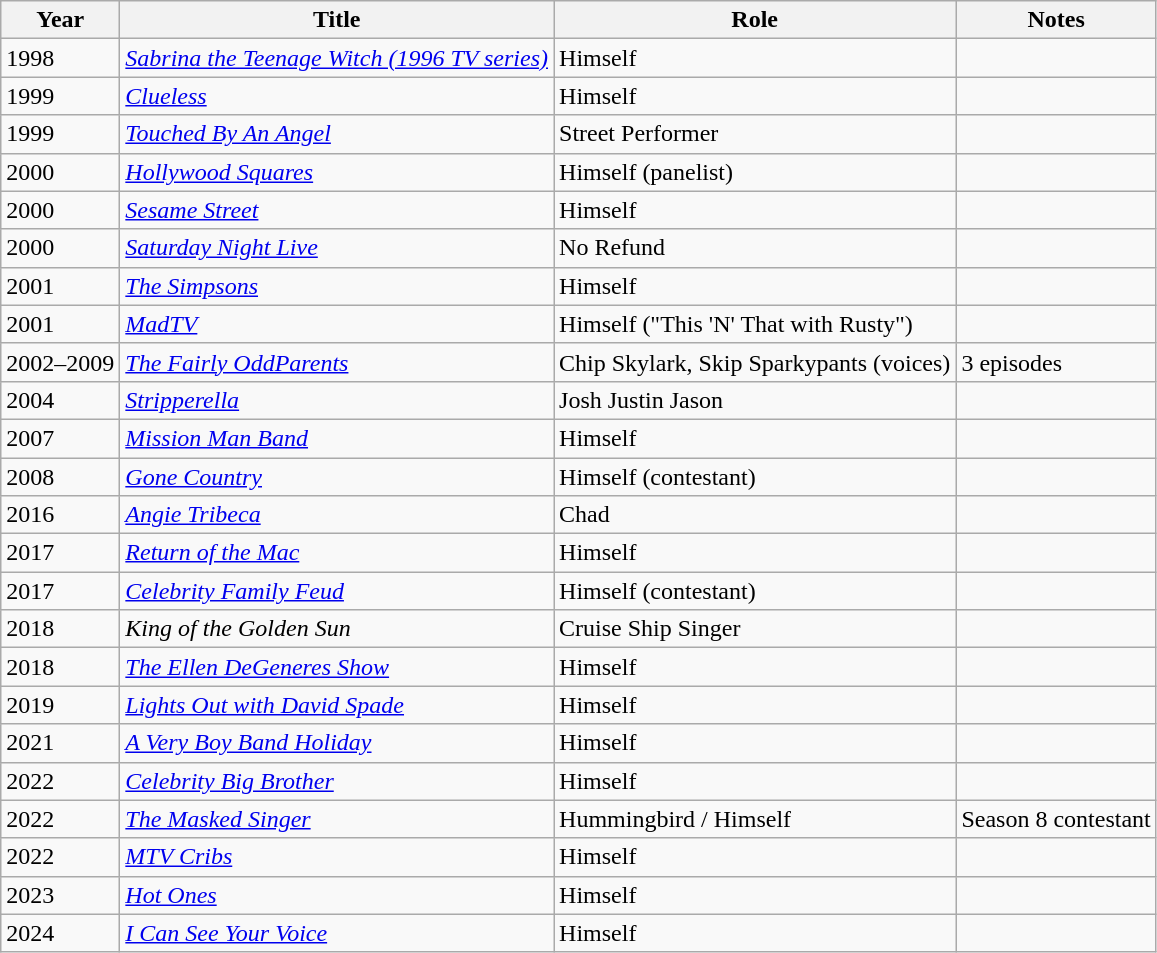<table class="wikitable sortable">
<tr>
<th>Year</th>
<th>Title</th>
<th>Role</th>
<th>Notes</th>
</tr>
<tr>
<td>1998</td>
<td><em><a href='#'>Sabrina the Teenage Witch (1996 TV series)</a></em></td>
<td>Himself</td>
<td></td>
</tr>
<tr>
<td>1999</td>
<td><em><a href='#'>Clueless</a></em></td>
<td>Himself</td>
<td></td>
</tr>
<tr>
<td>1999</td>
<td><em><a href='#'>Touched By An Angel</a></em></td>
<td>Street Performer</td>
<td></td>
</tr>
<tr>
<td>2000</td>
<td><em><a href='#'>Hollywood Squares</a></em></td>
<td>Himself (panelist)</td>
<td></td>
</tr>
<tr>
<td>2000</td>
<td><em><a href='#'>Sesame Street</a></em></td>
<td>Himself</td>
<td></td>
</tr>
<tr>
<td>2000</td>
<td><em><a href='#'>Saturday Night Live</a></em></td>
<td>No Refund</td>
<td></td>
</tr>
<tr>
<td>2001</td>
<td><em><a href='#'>The Simpsons</a></em></td>
<td>Himself</td>
<td></td>
</tr>
<tr>
<td>2001</td>
<td><em><a href='#'>MadTV</a></em></td>
<td>Himself ("This 'N' That with Rusty")</td>
<td></td>
</tr>
<tr>
<td>2002–2009</td>
<td><em><a href='#'>The Fairly OddParents</a></em></td>
<td>Chip Skylark, Skip Sparkypants (voices)</td>
<td>3 episodes</td>
</tr>
<tr>
<td>2004</td>
<td><em><a href='#'>Stripperella</a></em></td>
<td>Josh Justin Jason</td>
<td></td>
</tr>
<tr>
<td>2007</td>
<td><em><a href='#'>Mission Man Band</a></em></td>
<td>Himself</td>
<td></td>
</tr>
<tr>
<td>2008</td>
<td><em><a href='#'>Gone Country</a></em></td>
<td>Himself (contestant)</td>
<td></td>
</tr>
<tr>
<td>2016</td>
<td><em><a href='#'>Angie Tribeca</a></em></td>
<td>Chad</td>
<td></td>
</tr>
<tr>
<td>2017</td>
<td><em><a href='#'>Return of the Mac</a></em></td>
<td>Himself</td>
<td></td>
</tr>
<tr>
<td>2017</td>
<td><em><a href='#'>Celebrity Family Feud</a></em></td>
<td>Himself (contestant)</td>
<td></td>
</tr>
<tr>
<td>2018</td>
<td><em>King of the Golden Sun</em></td>
<td>Cruise Ship Singer</td>
<td></td>
</tr>
<tr>
<td>2018</td>
<td><em><a href='#'>The Ellen DeGeneres Show</a></em></td>
<td>Himself</td>
<td></td>
</tr>
<tr>
<td>2019</td>
<td><em><a href='#'>Lights Out with David Spade</a></em></td>
<td>Himself</td>
<td></td>
</tr>
<tr>
<td>2021</td>
<td><em><a href='#'>A Very Boy Band Holiday</a></em></td>
<td>Himself</td>
<td></td>
</tr>
<tr>
<td>2022</td>
<td><em><a href='#'>Celebrity Big Brother</a></em></td>
<td>Himself</td>
<td></td>
</tr>
<tr>
<td>2022</td>
<td><em><a href='#'>The Masked Singer</a></em></td>
<td>Hummingbird / Himself</td>
<td>Season 8 contestant</td>
</tr>
<tr>
<td>2022</td>
<td><em><a href='#'>MTV Cribs</a></em></td>
<td>Himself</td>
<td></td>
</tr>
<tr>
<td>2023</td>
<td><em><a href='#'>Hot Ones</a></em></td>
<td>Himself</td>
<td></td>
</tr>
<tr>
<td>2024</td>
<td><em><a href='#'>I Can See Your Voice</a></em></td>
<td>Himself</td>
<td></td>
</tr>
</table>
